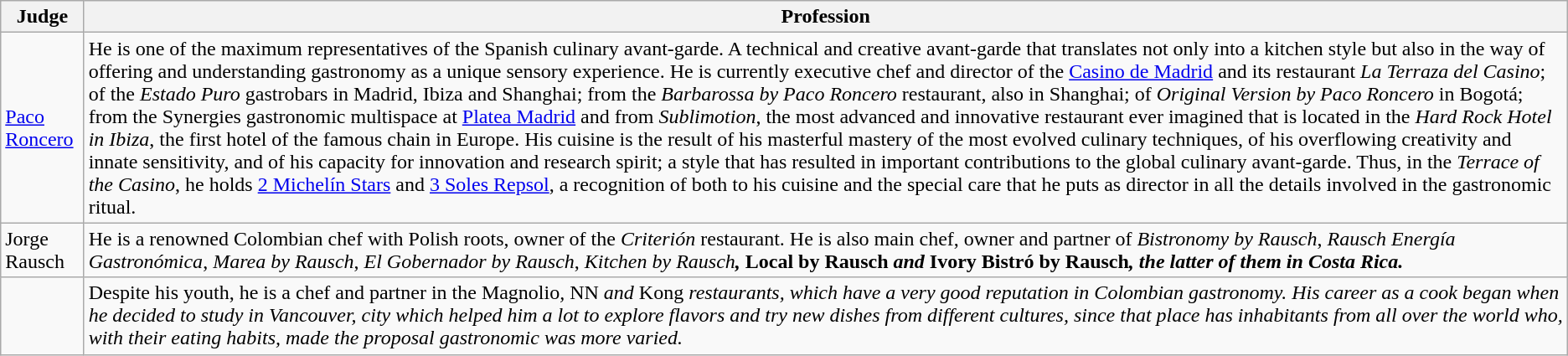<table class="wikitable">
<tr>
<th>Judge</th>
<th>Profession</th>
</tr>
<tr>
<td><a href='#'>Paco Roncero</a></td>
<td>He is one of the maximum representatives of the Spanish culinary avant-garde. A technical and creative avant-garde that translates not only into a kitchen style but also in the way of offering and understanding gastronomy as a unique sensory experience. He is currently executive chef and director of the <a href='#'>Casino de Madrid</a> and its restaurant <em>La Terraza del Casino</em>; of the <em>Estado Puro</em> gastrobars in Madrid, Ibiza and Shanghai; from the <em>Barbarossa by Paco Roncero</em> restaurant, also in Shanghai; of <em>Original Version by Paco Roncero</em> in Bogotá; from the Synergies gastronomic multispace at <a href='#'>Platea Madrid</a> and from <em>Sublimotion</em>, the most advanced and innovative restaurant ever imagined that is located in the <em>Hard Rock Hotel in Ibiza</em>, the first hotel of the famous chain in Europe. His cuisine is the result of his masterful mastery of the most evolved culinary techniques, of his overflowing creativity and innate sensitivity, and of his capacity for innovation and research spirit; a style that has resulted in important contributions to the global culinary avant-garde. Thus, in the <em>Terrace of the Casino</em>, he holds <a href='#'>2 Michelín Stars</a> and <a href='#'>3 Soles Repsol</a>, a recognition of both to his cuisine and the special care that he puts as director in all the details involved in the gastronomic ritual.</td>
</tr>
<tr>
<td>Jorge Rausch</td>
<td>He is a renowned Colombian chef with Polish roots, owner of the <em>Criterión</em> restaurant. He is also main chef, owner and partner of <em>Bistronomy by Rausch</em>, <em>Rausch Energía Gastronómica</em>, <em>Marea by Rausch</em>, <em>El Gobernador by Rausch</em>, <em>Kitchen by Rausch<strong>, </em>Local by Rausch<em> and </em>Ivory Bistró by Rausch<em>, the latter of them in Costa Rica.</td>
</tr>
<tr>
<td></td>
<td>Despite his youth, he is a chef and partner in the </em>Magnolio<em>, </em>NN<em> and </em>Kong<em> restaurants, which have a very good reputation in Colombian gastronomy. His career as a cook began when he decided to study in Vancouver, city which helped him a lot to explore flavors and try new dishes from different cultures, since that place has inhabitants from all over the world who, with their eating habits, made the proposal gastronomic was more varied.</td>
</tr>
</table>
